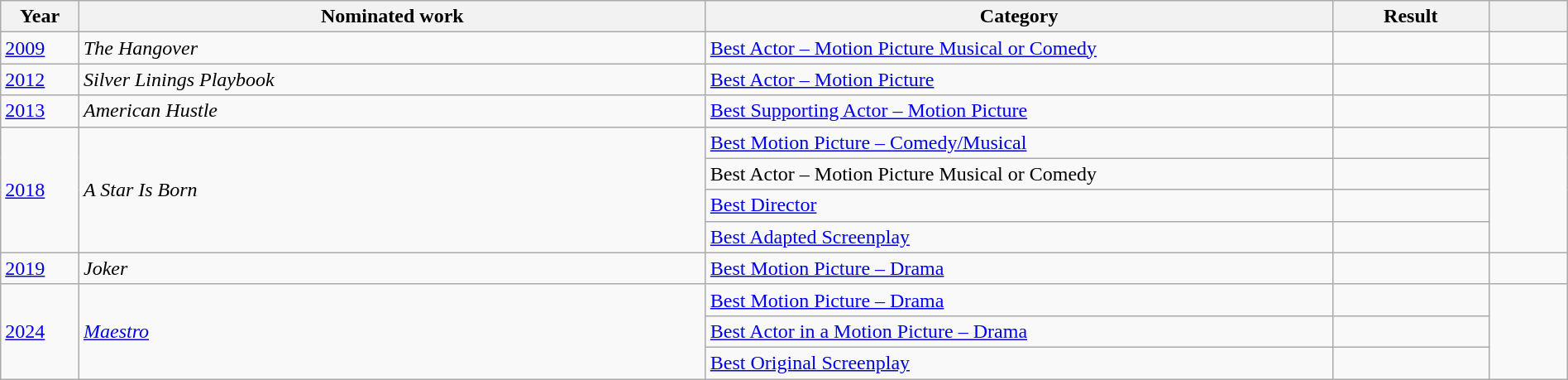<table class="wikitable" style="width:100%;">
<tr>
<th width=5%>Year</th>
<th style="width:40%;">Nominated work</th>
<th style="width:40%;">Category</th>
<th style="width:10%;">Result</th>
<th width=5%></th>
</tr>
<tr>
<td><a href='#'>2009</a></td>
<td><em>The Hangover</em></td>
<td><a href='#'>Best Actor – Motion Picture Musical or Comedy</a></td>
<td></td>
<td style="text-align:center;"></td>
</tr>
<tr>
<td><a href='#'>2012</a></td>
<td><em>Silver Linings Playbook</em></td>
<td><a href='#'>Best Actor – Motion Picture</a></td>
<td></td>
<td style="text-align:center;"></td>
</tr>
<tr>
<td><a href='#'>2013</a></td>
<td><em>American Hustle</em></td>
<td><a href='#'>Best Supporting Actor – Motion Picture</a></td>
<td></td>
<td style="text-align:center;"></td>
</tr>
<tr>
<td rowspan="4"><a href='#'>2018</a></td>
<td rowspan="4"><em>A Star Is Born</em></td>
<td><a href='#'>Best Motion Picture – Comedy/Musical</a></td>
<td></td>
<td style="text-align:center;" rowspan="4"></td>
</tr>
<tr>
<td>Best Actor – Motion Picture Musical or Comedy</td>
<td></td>
</tr>
<tr>
<td><a href='#'>Best Director</a></td>
<td></td>
</tr>
<tr>
<td><a href='#'>Best Adapted Screenplay</a></td>
<td></td>
</tr>
<tr>
<td><a href='#'>2019</a></td>
<td><em>Joker</em></td>
<td><a href='#'>Best Motion Picture – Drama</a></td>
<td></td>
<td style="text-align:center;"></td>
</tr>
<tr>
<td rowspan="3"><a href='#'>2024</a></td>
<td rowspan="3"><em><a href='#'>Maestro</a></em></td>
<td><a href='#'>Best Motion Picture – Drama</a></td>
<td></td>
<td style="text-align:center;" rowspan="3"></td>
</tr>
<tr>
<td><a href='#'>Best Actor in a Motion Picture – Drama</a></td>
<td></td>
</tr>
<tr>
<td><a href='#'>Best Original Screenplay</a></td>
<td></td>
</tr>
</table>
